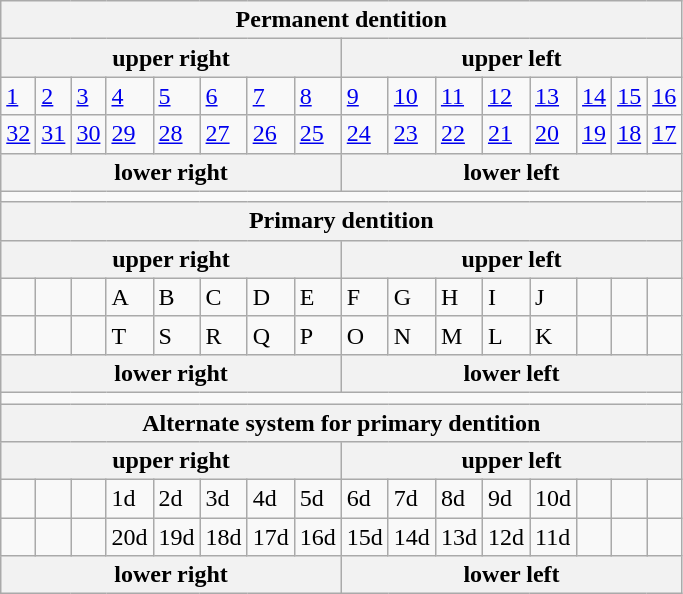<table class="wikitable">
<tr>
<th colspan=16 align="center">Permanent dentition</th>
</tr>
<tr>
<th colspan=8 align="center">upper right</th>
<th colspan=8 align="center">upper left</th>
</tr>
<tr>
<td><a href='#'>1</a></td>
<td><a href='#'>2</a></td>
<td><a href='#'>3</a></td>
<td><a href='#'>4</a></td>
<td><a href='#'>5</a></td>
<td><a href='#'>6</a></td>
<td><a href='#'>7</a></td>
<td><a href='#'>8</a></td>
<td><a href='#'>9</a></td>
<td><a href='#'>10</a></td>
<td><a href='#'>11</a></td>
<td><a href='#'>12</a></td>
<td><a href='#'>13</a></td>
<td><a href='#'>14</a></td>
<td><a href='#'>15</a></td>
<td><a href='#'>16</a></td>
</tr>
<tr>
<td><a href='#'>32</a></td>
<td><a href='#'>31</a></td>
<td><a href='#'>30</a></td>
<td><a href='#'>29</a></td>
<td><a href='#'>28</a></td>
<td><a href='#'>27</a></td>
<td><a href='#'>26</a></td>
<td><a href='#'>25</a></td>
<td><a href='#'>24</a></td>
<td><a href='#'>23</a></td>
<td><a href='#'>22</a></td>
<td><a href='#'>21</a></td>
<td><a href='#'>20</a></td>
<td><a href='#'>19</a></td>
<td><a href='#'>18</a></td>
<td><a href='#'>17</a></td>
</tr>
<tr>
<th colspan=8 align="center">lower right</th>
<th colspan=8 align="center">lower left</th>
</tr>
<tr>
<td colspan=16 align="center"></td>
</tr>
<tr>
<th colspan=16 align="center">Primary dentition</th>
</tr>
<tr>
<th colspan=8 align="center">upper right</th>
<th colspan=8 align="center">upper left</th>
</tr>
<tr>
<td></td>
<td></td>
<td></td>
<td>A</td>
<td>B</td>
<td>C</td>
<td>D</td>
<td>E</td>
<td>F</td>
<td>G</td>
<td>H</td>
<td>I</td>
<td>J</td>
<td></td>
<td></td>
<td></td>
</tr>
<tr>
<td></td>
<td></td>
<td></td>
<td>T</td>
<td>S</td>
<td>R</td>
<td>Q</td>
<td>P</td>
<td>O</td>
<td>N</td>
<td>M</td>
<td>L</td>
<td>K</td>
<td></td>
<td></td>
<td></td>
</tr>
<tr>
<th colspan=8 align="center">lower right</th>
<th colspan=8 align="center">lower left</th>
</tr>
<tr>
<td colspan=16 align="center"></td>
</tr>
<tr>
<th colspan=16 align="center">Alternate system for primary dentition</th>
</tr>
<tr>
<th colspan=8 align="center">upper right</th>
<th colspan=8 align="center">upper left</th>
</tr>
<tr>
<td></td>
<td></td>
<td></td>
<td>1d</td>
<td>2d</td>
<td>3d</td>
<td>4d</td>
<td>5d</td>
<td>6d</td>
<td>7d</td>
<td>8d</td>
<td>9d</td>
<td>10d</td>
<td></td>
<td></td>
<td></td>
</tr>
<tr>
<td></td>
<td></td>
<td></td>
<td>20d</td>
<td>19d</td>
<td>18d</td>
<td>17d</td>
<td>16d</td>
<td>15d</td>
<td>14d</td>
<td>13d</td>
<td>12d</td>
<td>11d</td>
<td></td>
<td></td>
<td></td>
</tr>
<tr>
<th colspan=8 align="center">lower right</th>
<th colspan=8 align="center">lower left</th>
</tr>
</table>
